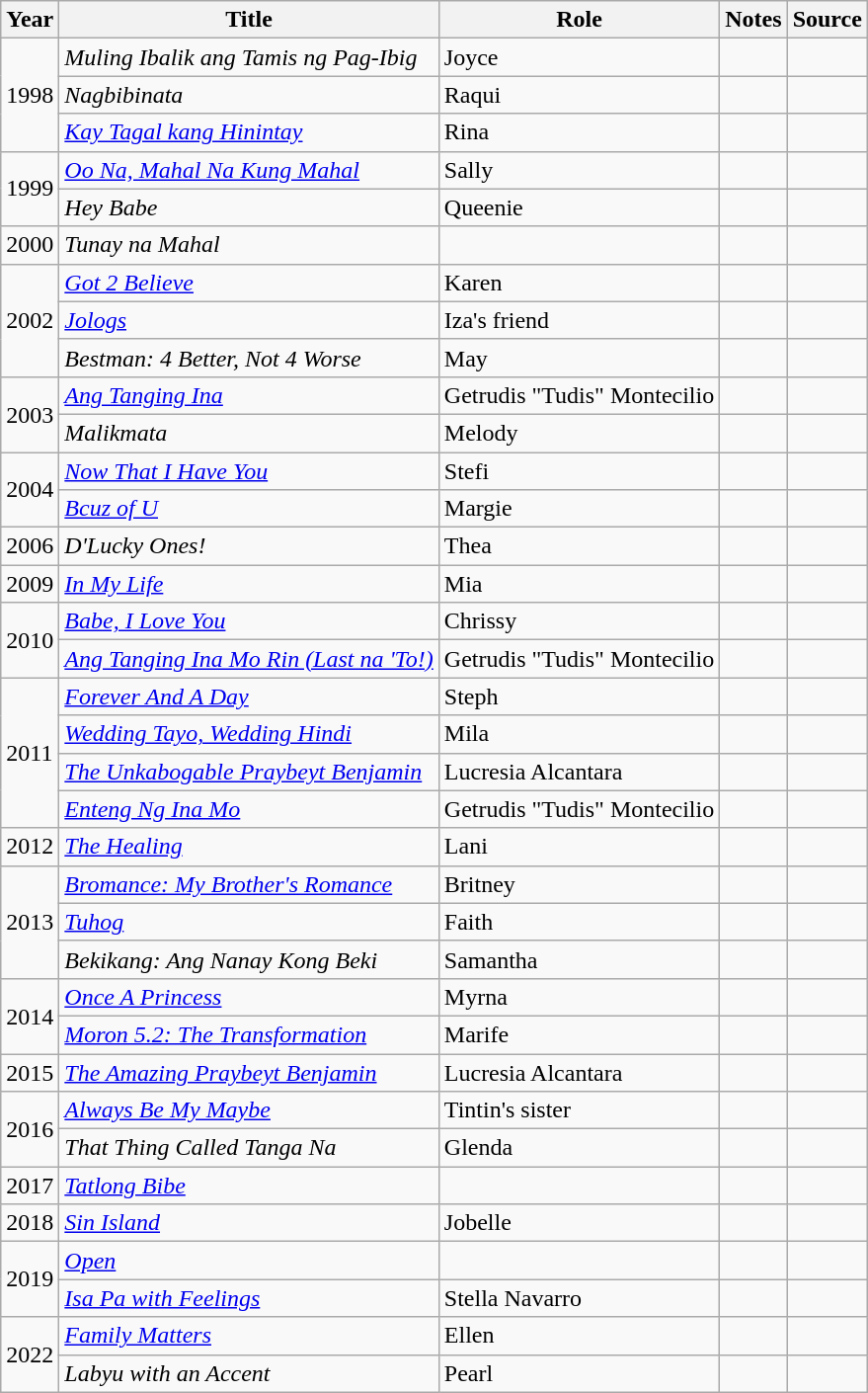<table class="wikitable sortable">
<tr>
<th>Year</th>
<th>Title</th>
<th>Role</th>
<th class="unsortable">Notes</th>
<th class="unsortable">Source</th>
</tr>
<tr>
<td rowspan="3">1998</td>
<td><em>Muling Ibalik ang Tamis ng Pag-Ibig</em></td>
<td>Joyce</td>
<td></td>
<td></td>
</tr>
<tr>
<td><em>Nagbibinata</em></td>
<td>Raqui</td>
<td></td>
<td></td>
</tr>
<tr>
<td><em><a href='#'>Kay Tagal kang Hinintay</a></em></td>
<td>Rina</td>
<td></td>
<td></td>
</tr>
<tr>
<td rowspan="2">1999</td>
<td><em><a href='#'>Oo Na, Mahal Na Kung Mahal</a></em></td>
<td>Sally</td>
<td></td>
<td></td>
</tr>
<tr>
<td><em>Hey Babe</em></td>
<td>Queenie</td>
<td></td>
<td></td>
</tr>
<tr>
<td>2000</td>
<td><em>Tunay na Mahal</em></td>
<td></td>
<td></td>
<td></td>
</tr>
<tr>
<td rowspan="3">2002</td>
<td><em><a href='#'>Got 2 Believe</a></em></td>
<td>Karen</td>
<td></td>
<td></td>
</tr>
<tr>
<td><em><a href='#'>Jologs</a></em></td>
<td>Iza's friend</td>
<td></td>
<td></td>
</tr>
<tr>
<td><em>Bestman: 4 Better, Not 4 Worse</em></td>
<td>May</td>
<td></td>
<td></td>
</tr>
<tr>
<td rowspan="2">2003</td>
<td><em><a href='#'>Ang Tanging Ina</a></em></td>
<td>Getrudis "Tudis" Montecilio</td>
<td></td>
<td></td>
</tr>
<tr>
<td><em>Malikmata</em></td>
<td>Melody</td>
<td></td>
<td></td>
</tr>
<tr>
<td rowspan="2">2004</td>
<td><em><a href='#'>Now That I Have You</a></em></td>
<td>Stefi</td>
<td></td>
<td></td>
</tr>
<tr>
<td><em><a href='#'>Bcuz of U</a></em></td>
<td>Margie</td>
<td></td>
<td></td>
</tr>
<tr>
<td>2006</td>
<td><em>D'Lucky Ones!</em></td>
<td>Thea</td>
<td></td>
<td></td>
</tr>
<tr>
<td>2009</td>
<td><em><a href='#'>In My Life</a></em></td>
<td>Mia</td>
<td></td>
<td></td>
</tr>
<tr>
<td rowspan="2">2010</td>
<td><em><a href='#'>Babe, I Love You</a></em></td>
<td>Chrissy</td>
<td></td>
<td></td>
</tr>
<tr>
<td><em><a href='#'>Ang Tanging Ina Mo Rin (Last na 'To!)</a></em></td>
<td>Getrudis "Tudis" Montecilio</td>
<td></td>
<td></td>
</tr>
<tr>
<td rowspan="4">2011</td>
<td><em><a href='#'>Forever And A Day</a></em></td>
<td>Steph</td>
<td></td>
<td></td>
</tr>
<tr>
<td><em><a href='#'>Wedding Tayo, Wedding Hindi</a></em></td>
<td>Mila</td>
<td></td>
<td></td>
</tr>
<tr>
<td><em><a href='#'>The Unkabogable Praybeyt Benjamin</a></em></td>
<td>Lucresia Alcantara</td>
<td></td>
<td></td>
</tr>
<tr>
<td><em><a href='#'>Enteng Ng Ina Mo</a></em></td>
<td>Getrudis "Tudis" Montecilio</td>
<td></td>
<td></td>
</tr>
<tr>
<td>2012</td>
<td><em><a href='#'>The Healing</a></em></td>
<td>Lani</td>
<td></td>
<td></td>
</tr>
<tr>
<td rowspan="3">2013</td>
<td><em><a href='#'>Bromance: My Brother's Romance</a></em></td>
<td>Britney</td>
<td></td>
<td></td>
</tr>
<tr>
<td><em><a href='#'>Tuhog</a></em></td>
<td>Faith</td>
<td></td>
<td></td>
</tr>
<tr>
<td><em>Bekikang: Ang Nanay Kong Beki</em></td>
<td>Samantha</td>
<td></td>
<td></td>
</tr>
<tr>
<td rowspan="2">2014</td>
<td><em><a href='#'>Once A Princess</a></em></td>
<td>Myrna</td>
<td></td>
<td></td>
</tr>
<tr>
<td><em><a href='#'>Moron 5.2: The Transformation</a></em></td>
<td>Marife</td>
<td></td>
<td></td>
</tr>
<tr>
<td>2015</td>
<td><em><a href='#'>The Amazing Praybeyt Benjamin</a></em></td>
<td>Lucresia Alcantara</td>
<td></td>
<td></td>
</tr>
<tr>
<td rowspan="2">2016</td>
<td><em><a href='#'>Always Be My Maybe</a></em></td>
<td>Tintin's sister</td>
<td></td>
<td></td>
</tr>
<tr>
<td><em>That Thing Called Tanga Na</em></td>
<td>Glenda</td>
<td></td>
<td></td>
</tr>
<tr>
<td>2017</td>
<td><em><a href='#'>Tatlong Bibe</a></em></td>
<td></td>
<td></td>
<td></td>
</tr>
<tr>
<td>2018</td>
<td><em><a href='#'>Sin Island</a></em></td>
<td>Jobelle</td>
<td></td>
<td></td>
</tr>
<tr>
<td rowspan="2">2019</td>
<td><em><a href='#'>Open</a></em></td>
<td></td>
<td></td>
<td></td>
</tr>
<tr>
<td><em><a href='#'>Isa Pa with Feelings</a></em></td>
<td>Stella Navarro</td>
<td></td>
<td></td>
</tr>
<tr>
<td rowspan="2">2022</td>
<td><em><a href='#'>Family Matters</a></em></td>
<td>Ellen</td>
<td></td>
<td></td>
</tr>
<tr>
<td><em>Labyu with an Accent</em></td>
<td>Pearl</td>
<td></td>
<td></td>
</tr>
</table>
